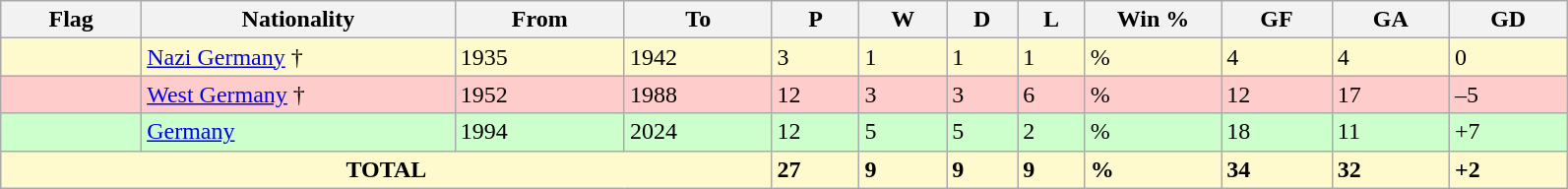<table class="wikitable sortable" style="width:84%;">
<tr>
<th width="2">Flag</th>
<th width="62">Nationality</th>
<th width="2">From</th>
<th width="2">To</th>
<th width="2">P</th>
<th width="2">W</th>
<th width="2">D</th>
<th width="2">L</th>
<th width="2">Win %</th>
<th width="2">GF</th>
<th width="2">GA</th>
<th width="2">GD</th>
</tr>
<tr bgcolor=#FFFACD>
<td></td>
<td align=left><a href='#'>Nazi Germany</a> †</td>
<td align=left>1935</td>
<td align=left>1942</td>
<td>3</td>
<td>1</td>
<td>1</td>
<td>1</td>
<td>%</td>
<td>4</td>
<td>4</td>
<td>0</td>
</tr>
<tr bgcolor=#FFCCCC>
<td></td>
<td align=left><a href='#'>West Germany</a> †</td>
<td align=left>1952</td>
<td align=left>1988</td>
<td>12</td>
<td>3</td>
<td>3</td>
<td>6</td>
<td>%</td>
<td>12</td>
<td>17</td>
<td>–5</td>
</tr>
<tr bgcolor=#CCFFCC>
<td></td>
<td align=left><a href='#'>Germany</a></td>
<td align=left>1994</td>
<td align=left>2024</td>
<td>12</td>
<td>5</td>
<td>5</td>
<td>2</td>
<td>%</td>
<td>18</td>
<td>11</td>
<td>+7</td>
</tr>
<tr bgcolor=#FFFACD>
<td colspan=4 style="text-align:center;"><strong>TOTAL</strong></td>
<td><strong>27</strong></td>
<td><strong>9</strong></td>
<td><strong>9</strong></td>
<td><strong>9</strong></td>
<td><strong>%</strong></td>
<td><strong>34</strong></td>
<td><strong>32</strong></td>
<td><strong>+2</strong></td>
</tr>
</table>
